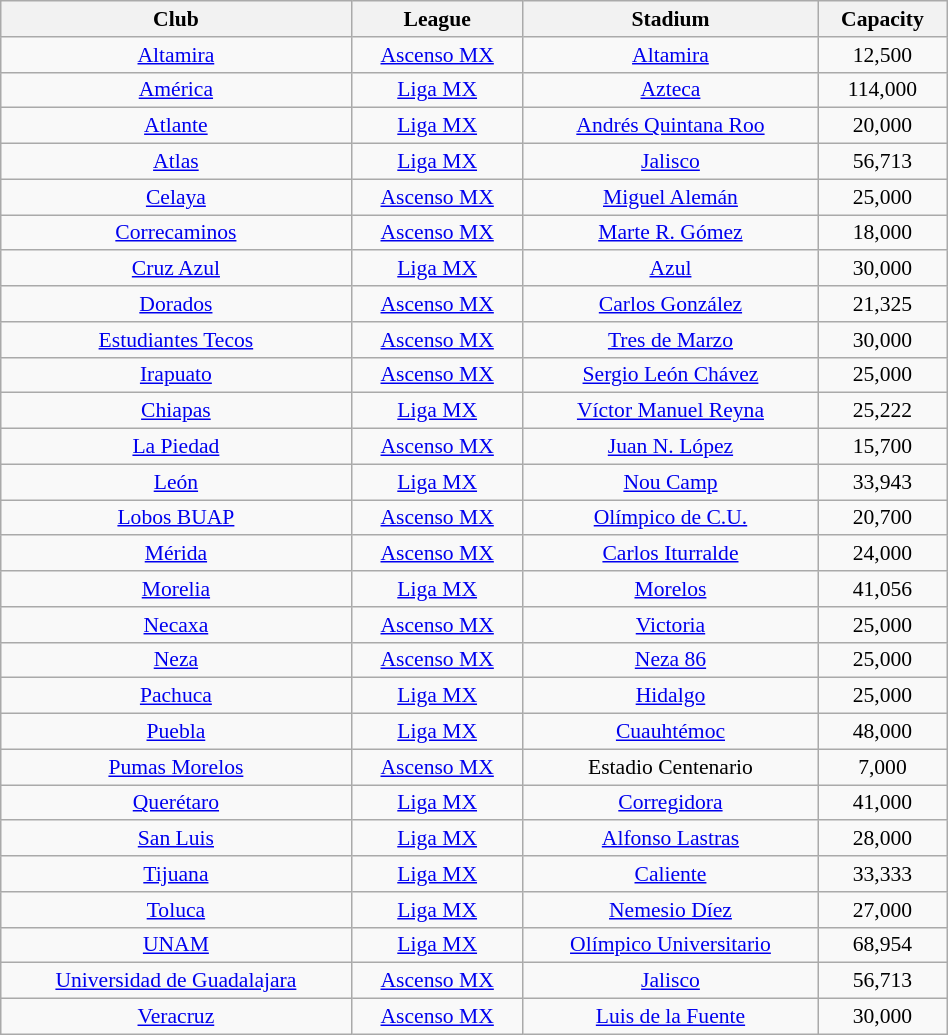<table class="wikitable sortable" width=50% style="text-align:center; font-size:90%">
<tr>
<th align="center">Club</th>
<th align="center">League</th>
<th align="center">Stadium</th>
<th align="center">Capacity</th>
</tr>
<tr>
<td><a href='#'>Altamira</a></td>
<td><a href='#'>Ascenso MX</a></td>
<td><a href='#'>Altamira</a></td>
<td>12,500</td>
</tr>
<tr>
<td><a href='#'>América</a></td>
<td><a href='#'>Liga MX</a></td>
<td><a href='#'>Azteca</a></td>
<td>114,000</td>
</tr>
<tr>
<td><a href='#'>Atlante</a></td>
<td><a href='#'>Liga MX</a></td>
<td><a href='#'>Andrés Quintana Roo</a></td>
<td>20,000</td>
</tr>
<tr>
<td><a href='#'>Atlas</a></td>
<td><a href='#'>Liga MX</a></td>
<td><a href='#'>Jalisco</a></td>
<td>56,713</td>
</tr>
<tr>
<td><a href='#'>Celaya</a></td>
<td><a href='#'>Ascenso MX</a></td>
<td><a href='#'>Miguel Alemán</a></td>
<td>25,000</td>
</tr>
<tr>
<td><a href='#'>Correcaminos</a></td>
<td><a href='#'>Ascenso MX</a></td>
<td><a href='#'>Marte R. Gómez</a></td>
<td>18,000</td>
</tr>
<tr>
<td><a href='#'>Cruz Azul</a></td>
<td><a href='#'>Liga MX</a></td>
<td><a href='#'>Azul</a></td>
<td>30,000</td>
</tr>
<tr>
<td><a href='#'>Dorados</a></td>
<td><a href='#'>Ascenso MX</a></td>
<td><a href='#'>Carlos González</a></td>
<td>21,325</td>
</tr>
<tr>
<td><a href='#'>Estudiantes Tecos</a></td>
<td><a href='#'>Ascenso MX</a></td>
<td><a href='#'>Tres de Marzo</a></td>
<td>30,000</td>
</tr>
<tr>
<td><a href='#'>Irapuato</a></td>
<td><a href='#'>Ascenso MX</a></td>
<td><a href='#'>Sergio León Chávez</a></td>
<td>25,000</td>
</tr>
<tr>
<td><a href='#'>Chiapas</a></td>
<td><a href='#'>Liga MX</a></td>
<td><a href='#'>Víctor Manuel Reyna</a></td>
<td>25,222</td>
</tr>
<tr>
<td><a href='#'>La Piedad</a></td>
<td><a href='#'>Ascenso MX</a></td>
<td><a href='#'>Juan N. López</a></td>
<td>15,700</td>
</tr>
<tr>
<td><a href='#'>León</a></td>
<td><a href='#'>Liga MX</a></td>
<td><a href='#'>Nou Camp</a></td>
<td>33,943</td>
</tr>
<tr>
<td><a href='#'>Lobos BUAP</a></td>
<td><a href='#'>Ascenso MX</a></td>
<td><a href='#'>Olímpico de C.U.</a></td>
<td>20,700</td>
</tr>
<tr>
<td><a href='#'>Mérida</a></td>
<td><a href='#'>Ascenso MX</a></td>
<td><a href='#'>Carlos Iturralde</a></td>
<td>24,000</td>
</tr>
<tr>
<td><a href='#'>Morelia</a></td>
<td><a href='#'>Liga MX</a></td>
<td><a href='#'>Morelos</a></td>
<td>41,056</td>
</tr>
<tr>
<td><a href='#'>Necaxa</a></td>
<td><a href='#'>Ascenso MX</a></td>
<td><a href='#'>Victoria</a></td>
<td>25,000</td>
</tr>
<tr>
<td><a href='#'>Neza</a></td>
<td><a href='#'>Ascenso MX</a></td>
<td><a href='#'>Neza 86</a></td>
<td>25,000</td>
</tr>
<tr>
<td><a href='#'>Pachuca</a></td>
<td><a href='#'>Liga MX</a></td>
<td><a href='#'>Hidalgo</a></td>
<td>25,000</td>
</tr>
<tr>
<td><a href='#'>Puebla</a></td>
<td><a href='#'>Liga MX</a></td>
<td><a href='#'>Cuauhtémoc</a></td>
<td>48,000</td>
</tr>
<tr>
<td><a href='#'>Pumas Morelos</a></td>
<td><a href='#'>Ascenso MX</a></td>
<td>Estadio Centenario</td>
<td>7,000</td>
</tr>
<tr>
<td><a href='#'>Querétaro</a></td>
<td><a href='#'>Liga MX</a></td>
<td><a href='#'>Corregidora</a></td>
<td>41,000</td>
</tr>
<tr>
<td><a href='#'>San Luis</a></td>
<td><a href='#'>Liga MX</a></td>
<td><a href='#'>Alfonso Lastras</a></td>
<td>28,000</td>
</tr>
<tr>
<td><a href='#'>Tijuana</a></td>
<td><a href='#'>Liga MX</a></td>
<td><a href='#'>Caliente</a></td>
<td>33,333</td>
</tr>
<tr>
<td><a href='#'>Toluca</a></td>
<td><a href='#'>Liga MX</a></td>
<td><a href='#'>Nemesio Díez</a></td>
<td>27,000</td>
</tr>
<tr>
<td><a href='#'>UNAM</a></td>
<td><a href='#'>Liga MX</a></td>
<td><a href='#'>Olímpico Universitario</a></td>
<td>68,954</td>
</tr>
<tr>
<td><a href='#'>Universidad de Guadalajara</a></td>
<td><a href='#'>Ascenso MX</a></td>
<td><a href='#'>Jalisco</a></td>
<td>56,713</td>
</tr>
<tr>
<td><a href='#'>Veracruz</a></td>
<td><a href='#'>Ascenso MX</a></td>
<td><a href='#'>Luis de la Fuente</a></td>
<td>30,000</td>
</tr>
</table>
